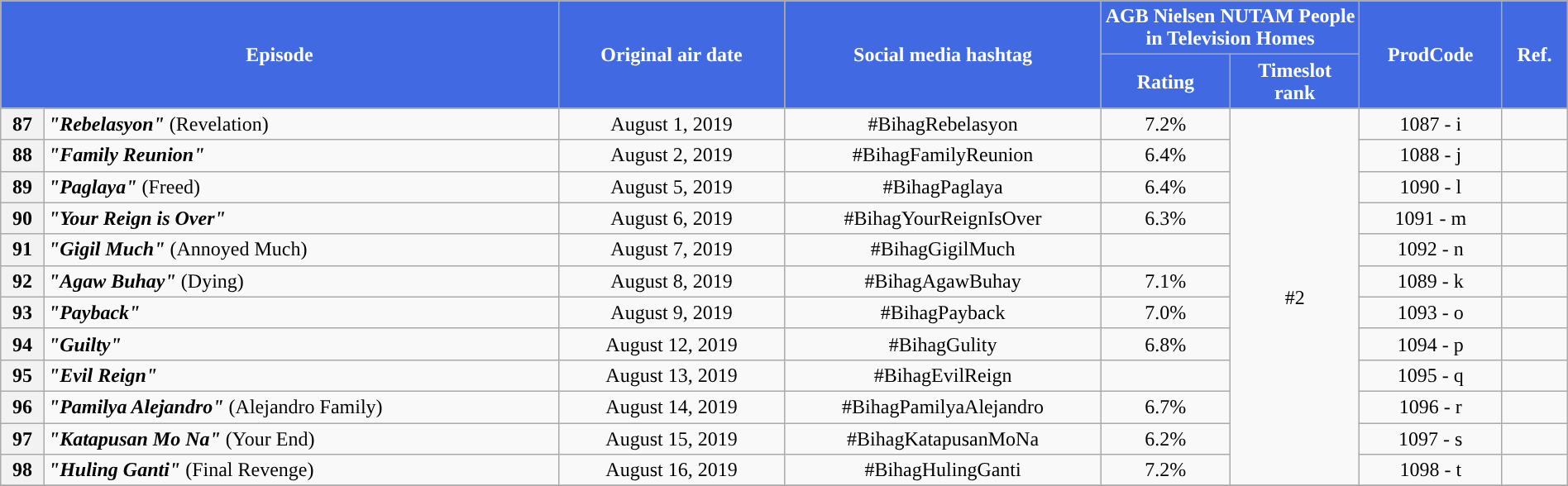<table class="wikitable" style="text-align:center; font-size:100%; line-height:18px;" width="100%">
<tr>
<th style="background-color:#4169E1; color:#ffffff;" colspan="2" rowspan="2">Episode</th>
<th style="background-color:#4169E1; color:white" rowspan="2">Original air date</th>
<th style="background-color:#4169E1; color:white" rowspan="2">Social media hashtag</th>
<th style="background-color:#4169E1; color:#ffffff;" colspan="2">AGB Nielsen NUTAM People in Television Homes</th>
<th style="background-color:#4169E1; color:#ffffff;" rowspan="2">ProdCode</th>
<th style="background-color:#4169E1;  color:#ffffff;" rowspan="2">Ref.</th>
</tr>
<tr>
<th style="background-color:#4169E1; width:75px; color:#ffffff;">Rating</th>
<th style="background-color:#4169E1;  width:75px; color:#ffffff;">Timeslot<br>rank</th>
</tr>
<tr>
<th>87</th>
<td style="text-align: left;"><strong><em>"Rebelasyon"</em></strong> (Revelation)</td>
<td>August 1, 2019</td>
<td>#BihagRebelasyon</td>
<td>7.2%</td>
<td rowspan="12">#2</td>
<td>1087 - i</td>
<td></td>
</tr>
<tr>
<th>88</th>
<td style="text-align: left;"><strong><em>"Family Reunion"</em></strong></td>
<td>August 2, 2019</td>
<td>#BihagFamilyReunion</td>
<td>6.4%</td>
<td>1088 - j</td>
<td></td>
</tr>
<tr>
<th>89</th>
<td style="text-align: left;"><strong><em>"Paglaya"</em></strong> (Freed)</td>
<td>August 5, 2019</td>
<td>#BihagPaglaya</td>
<td>6.4%</td>
<td>1090 - l</td>
<td></td>
</tr>
<tr>
<th>90</th>
<td style="text-align: left;"><strong><em>"Your Reign is Over"</em></strong></td>
<td>August 6, 2019</td>
<td>#BihagYourReignIsOver</td>
<td>6.3%</td>
<td>1091 - m</td>
<td></td>
</tr>
<tr>
<th>91</th>
<td style="text-align: left;"><strong><em>"Gigil Much"</em></strong> (Annoyed Much)</td>
<td>August 7, 2019</td>
<td>#BihagGigilMuch</td>
<td></td>
<td>1092 - n</td>
<td></td>
</tr>
<tr>
<th>92</th>
<td style="text-align: left;"><strong><em>"Agaw Buhay"</em></strong> (Dying)</td>
<td>August 8, 2019</td>
<td>#BihagAgawBuhay</td>
<td>7.1%</td>
<td>1089 - k</td>
<td></td>
</tr>
<tr>
<th>93</th>
<td style="text-align: left;"><strong><em>"Payback"</em></strong></td>
<td>August 9, 2019</td>
<td>#BihagPayback</td>
<td>7.0%</td>
<td>1093 - o</td>
<td></td>
</tr>
<tr>
<th>94</th>
<td style="text-align: left;"><strong><em>"Guilty"</em></strong></td>
<td>August 12, 2019</td>
<td>#BihagGulity</td>
<td>6.8%</td>
<td>1094 - p</td>
<td></td>
</tr>
<tr>
<th>95</th>
<td style="text-align: left;"><strong><em>"Evil Reign"</em></strong></td>
<td>August 13, 2019</td>
<td>#BihagEvilReign</td>
<td></td>
<td>1095 - q</td>
<td></td>
</tr>
<tr>
<th>96</th>
<td style="text-align: left;"><strong><em>"Pamilya Alejandro"</em></strong> (Alejandro Family)</td>
<td>August 14, 2019</td>
<td>#BihagPamilyaAlejandro</td>
<td>6.7%</td>
<td>1096 - r</td>
<td></td>
</tr>
<tr>
<th>97</th>
<td style="text-align: left;"><strong><em>"Katapusan Mo Na"</em></strong> (Your End)</td>
<td>August 15, 2019</td>
<td>#BihagKatapusanMoNa</td>
<td>6.2%</td>
<td>1097 - s</td>
<td></td>
</tr>
<tr>
<th>98</th>
<td style="text-align: left;"><strong><em>"Huling Ganti"</em></strong> (Final Revenge)</td>
<td>August 16, 2019</td>
<td>#BihagHulingGanti</td>
<td>7.2%</td>
<td>1098 - t</td>
<td></td>
</tr>
<tr>
</tr>
</table>
